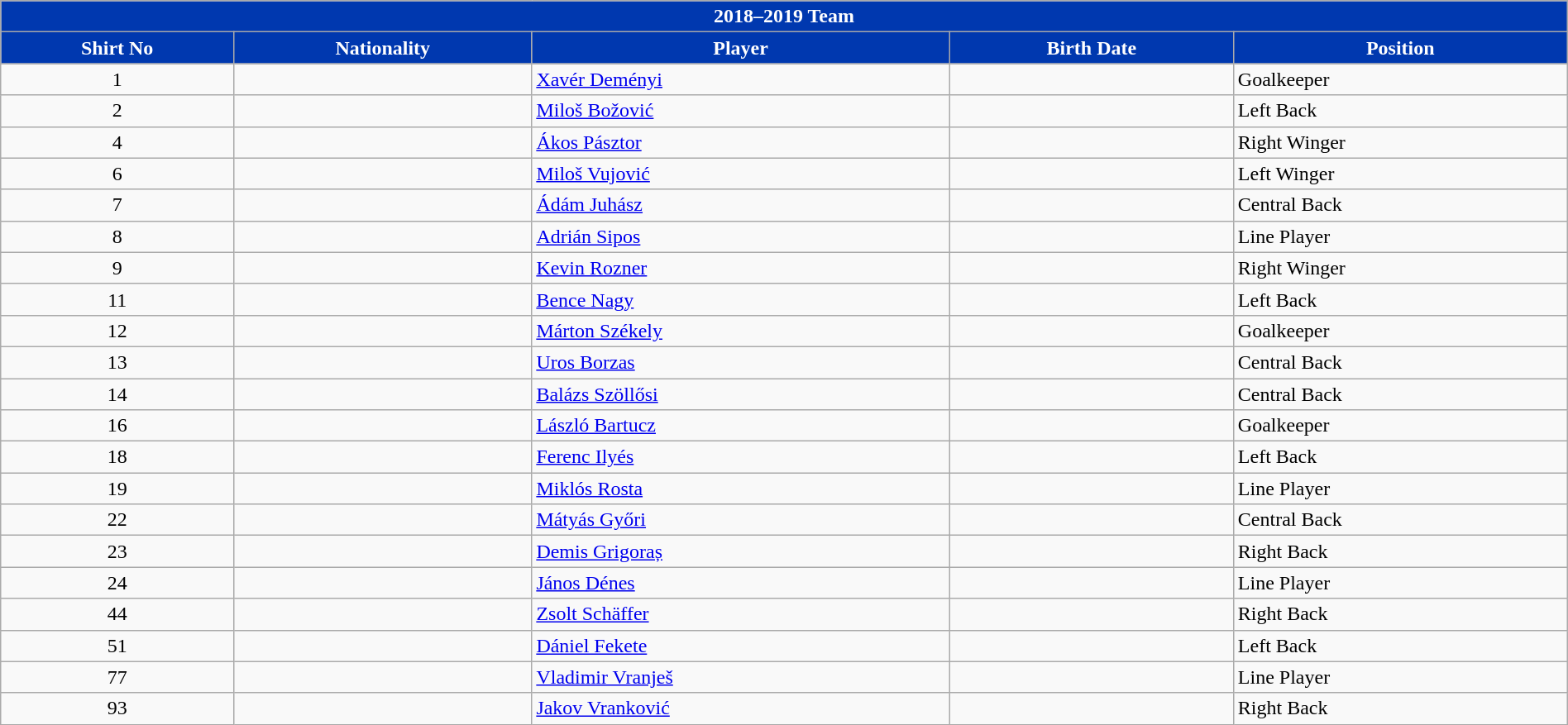<table class="wikitable collapsible collapsed" style="width:100%">
<tr>
<th colspan=5 style="background-color:#0038af;color:#FFFFFF;text-align:center;"> <strong>2018–2019 Team</strong></th>
</tr>
<tr>
<th style="color:#FFFFFF; background:#0038af">Shirt No</th>
<th style="color:#FFFFFF; background:#0038af">Nationality</th>
<th style="color:#FFFFFF; background:#0038af">Player</th>
<th style="color:#FFFFFF; background:#0038af">Birth Date</th>
<th style="color:#FFFFFF; background:#0038af">Position</th>
</tr>
<tr>
<td align=center>1</td>
<td></td>
<td><a href='#'>Xavér Deményi</a></td>
<td></td>
<td>Goalkeeper</td>
</tr>
<tr>
<td align=center>2</td>
<td></td>
<td><a href='#'>Miloš Božović</a></td>
<td></td>
<td>Left Back</td>
</tr>
<tr>
<td align=center>4</td>
<td></td>
<td><a href='#'>Ákos Pásztor</a></td>
<td></td>
<td>Right Winger</td>
</tr>
<tr>
<td align=center>6</td>
<td></td>
<td><a href='#'>Miloš Vujović</a></td>
<td></td>
<td>Left Winger</td>
</tr>
<tr>
<td align=center>7</td>
<td></td>
<td><a href='#'>Ádám Juhász</a></td>
<td></td>
<td>Central Back</td>
</tr>
<tr>
<td align=center>8</td>
<td></td>
<td><a href='#'>Adrián Sipos</a></td>
<td></td>
<td>Line Player</td>
</tr>
<tr>
<td align=center>9</td>
<td></td>
<td><a href='#'>Kevin Rozner</a></td>
<td></td>
<td>Right Winger</td>
</tr>
<tr>
<td align=center>11</td>
<td></td>
<td><a href='#'>Bence Nagy</a></td>
<td></td>
<td>Left Back</td>
</tr>
<tr>
<td align=center>12</td>
<td></td>
<td><a href='#'>Márton Székely</a></td>
<td></td>
<td>Goalkeeper</td>
</tr>
<tr>
<td align=center>13</td>
<td></td>
<td><a href='#'>Uros Borzas</a></td>
<td></td>
<td>Central Back</td>
</tr>
<tr>
<td align=center>14</td>
<td></td>
<td><a href='#'>Balázs Szöllősi</a></td>
<td></td>
<td>Central Back</td>
</tr>
<tr>
<td align=center>16</td>
<td></td>
<td><a href='#'>László Bartucz</a></td>
<td></td>
<td>Goalkeeper</td>
</tr>
<tr>
<td align=center>18</td>
<td></td>
<td><a href='#'>Ferenc Ilyés</a></td>
<td></td>
<td>Left Back</td>
</tr>
<tr>
<td align=center>19</td>
<td></td>
<td><a href='#'>Miklós Rosta</a></td>
<td></td>
<td>Line Player</td>
</tr>
<tr>
<td align=center>22</td>
<td></td>
<td><a href='#'>Mátyás Győri</a></td>
<td></td>
<td>Central Back</td>
</tr>
<tr>
<td align=center>23</td>
<td></td>
<td><a href='#'>Demis Grigoraș</a></td>
<td></td>
<td>Right Back</td>
</tr>
<tr>
<td align=center>24</td>
<td></td>
<td><a href='#'>János Dénes</a></td>
<td></td>
<td>Line Player</td>
</tr>
<tr>
<td align=center>44</td>
<td></td>
<td><a href='#'>Zsolt Schäffer</a></td>
<td></td>
<td>Right Back</td>
</tr>
<tr>
<td align=center>51</td>
<td></td>
<td><a href='#'>Dániel Fekete</a></td>
<td></td>
<td>Left Back</td>
</tr>
<tr>
<td align=center>77</td>
<td></td>
<td><a href='#'>Vladimir Vranješ</a></td>
<td></td>
<td>Line Player</td>
</tr>
<tr>
<td align=center>93</td>
<td></td>
<td><a href='#'>Jakov Vranković</a></td>
<td></td>
<td>Right Back</td>
</tr>
</table>
